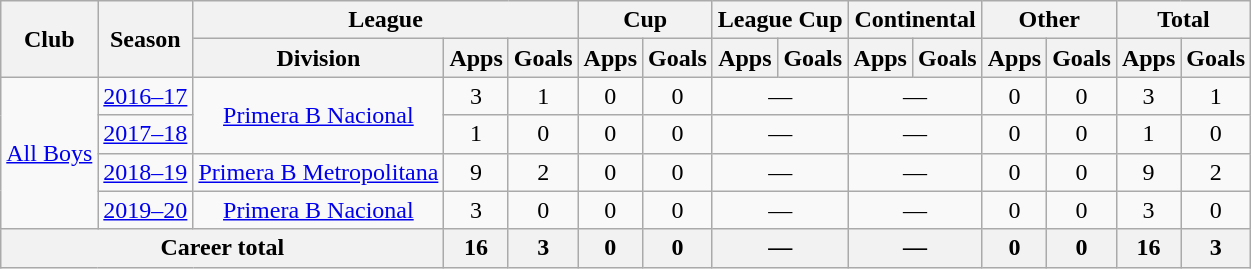<table class="wikitable" style="text-align:center">
<tr>
<th rowspan="2">Club</th>
<th rowspan="2">Season</th>
<th colspan="3">League</th>
<th colspan="2">Cup</th>
<th colspan="2">League Cup</th>
<th colspan="2">Continental</th>
<th colspan="2">Other</th>
<th colspan="2">Total</th>
</tr>
<tr>
<th>Division</th>
<th>Apps</th>
<th>Goals</th>
<th>Apps</th>
<th>Goals</th>
<th>Apps</th>
<th>Goals</th>
<th>Apps</th>
<th>Goals</th>
<th>Apps</th>
<th>Goals</th>
<th>Apps</th>
<th>Goals</th>
</tr>
<tr>
<td rowspan="4"><a href='#'>All Boys</a></td>
<td><a href='#'>2016–17</a></td>
<td rowspan="2"><a href='#'>Primera B Nacional</a></td>
<td>3</td>
<td>1</td>
<td>0</td>
<td>0</td>
<td colspan="2">—</td>
<td colspan="2">—</td>
<td>0</td>
<td>0</td>
<td>3</td>
<td>1</td>
</tr>
<tr>
<td><a href='#'>2017–18</a></td>
<td>1</td>
<td>0</td>
<td>0</td>
<td>0</td>
<td colspan="2">—</td>
<td colspan="2">—</td>
<td>0</td>
<td>0</td>
<td>1</td>
<td>0</td>
</tr>
<tr>
<td><a href='#'>2018–19</a></td>
<td rowspan="1"><a href='#'>Primera B Metropolitana</a></td>
<td>9</td>
<td>2</td>
<td>0</td>
<td>0</td>
<td colspan="2">—</td>
<td colspan="2">—</td>
<td>0</td>
<td>0</td>
<td>9</td>
<td>2</td>
</tr>
<tr>
<td><a href='#'>2019–20</a></td>
<td rowspan="1"><a href='#'>Primera B Nacional</a></td>
<td>3</td>
<td>0</td>
<td>0</td>
<td>0</td>
<td colspan="2">—</td>
<td colspan="2">—</td>
<td>0</td>
<td>0</td>
<td>3</td>
<td>0</td>
</tr>
<tr>
<th colspan="3">Career total</th>
<th>16</th>
<th>3</th>
<th>0</th>
<th>0</th>
<th colspan="2">—</th>
<th colspan="2">—</th>
<th>0</th>
<th>0</th>
<th>16</th>
<th>3</th>
</tr>
</table>
